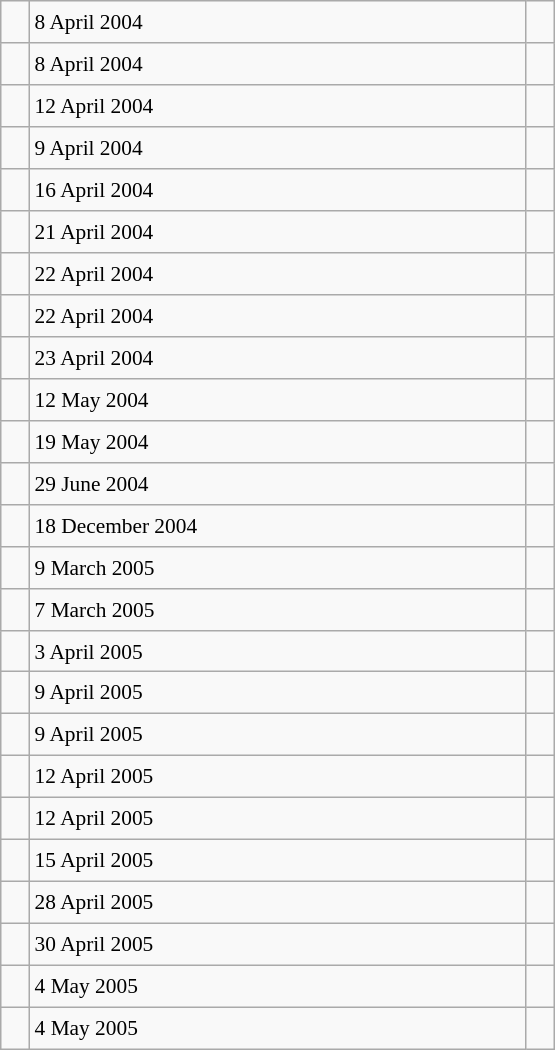<table class="wikitable" style="font-size: 89%; float: left; width: 26em; margin-right: 1em; height: 700px">
<tr>
<td></td>
<td>8 April 2004</td>
<td></td>
</tr>
<tr>
<td></td>
<td>8 April 2004</td>
<td></td>
</tr>
<tr>
<td></td>
<td>12 April 2004</td>
<td></td>
</tr>
<tr>
<td></td>
<td>9 April 2004</td>
<td></td>
</tr>
<tr>
<td></td>
<td>16 April 2004</td>
<td></td>
</tr>
<tr>
<td></td>
<td>21 April 2004</td>
<td></td>
</tr>
<tr>
<td></td>
<td>22 April 2004</td>
<td></td>
</tr>
<tr>
<td></td>
<td>22 April 2004</td>
<td></td>
</tr>
<tr>
<td></td>
<td>23 April 2004</td>
<td></td>
</tr>
<tr>
<td></td>
<td>12 May 2004</td>
<td></td>
</tr>
<tr>
<td></td>
<td>19 May 2004</td>
<td></td>
</tr>
<tr>
<td></td>
<td>29 June 2004</td>
<td></td>
</tr>
<tr>
<td></td>
<td>18 December 2004</td>
<td></td>
</tr>
<tr>
<td></td>
<td>9 March 2005</td>
<td></td>
</tr>
<tr>
<td></td>
<td>7 March 2005</td>
<td></td>
</tr>
<tr>
<td></td>
<td>3 April 2005</td>
<td></td>
</tr>
<tr>
<td></td>
<td>9 April 2005</td>
<td></td>
</tr>
<tr>
<td></td>
<td>9 April 2005</td>
<td></td>
</tr>
<tr>
<td></td>
<td>12 April 2005</td>
<td></td>
</tr>
<tr>
<td></td>
<td>12 April 2005</td>
<td></td>
</tr>
<tr>
<td></td>
<td>15 April 2005</td>
<td></td>
</tr>
<tr>
<td></td>
<td>28 April 2005</td>
<td></td>
</tr>
<tr>
<td></td>
<td>30 April 2005</td>
<td></td>
</tr>
<tr>
<td></td>
<td>4 May 2005</td>
<td></td>
</tr>
<tr>
<td></td>
<td>4 May 2005</td>
<td></td>
</tr>
</table>
